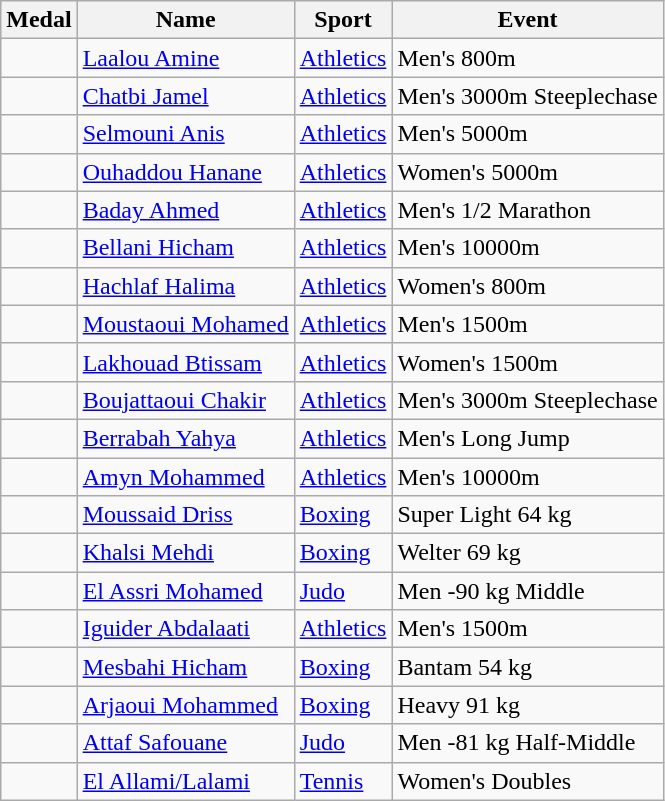<table class="wikitable sortable">
<tr>
<th>Medal</th>
<th>Name</th>
<th>Sport</th>
<th>Event</th>
</tr>
<tr>
<td></td>
<td><a href='#'>Laalou Amine</a></td>
<td><a href='#'>Athletics</a></td>
<td>Men's 800m</td>
</tr>
<tr>
<td></td>
<td><a href='#'>Chatbi Jamel</a></td>
<td><a href='#'>Athletics</a></td>
<td>Men's 3000m Steeplechase</td>
</tr>
<tr>
<td></td>
<td><a href='#'>Selmouni Anis</a></td>
<td><a href='#'>Athletics</a></td>
<td>Men's 5000m</td>
</tr>
<tr>
<td></td>
<td><a href='#'>Ouhaddou Hanane</a></td>
<td><a href='#'>Athletics</a></td>
<td>Women's 5000m</td>
</tr>
<tr>
<td></td>
<td><a href='#'>Baday Ahmed</a></td>
<td><a href='#'>Athletics</a></td>
<td>Men's 1/2 Marathon</td>
</tr>
<tr>
<td></td>
<td><a href='#'>Bellani Hicham</a></td>
<td><a href='#'>Athletics</a></td>
<td>Men's 10000m</td>
</tr>
<tr>
<td></td>
<td><a href='#'>Hachlaf Halima</a></td>
<td><a href='#'>Athletics</a></td>
<td>Women's 800m</td>
</tr>
<tr>
<td></td>
<td><a href='#'>Moustaoui Mohamed</a></td>
<td><a href='#'>Athletics</a></td>
<td>Men's 1500m</td>
</tr>
<tr>
<td></td>
<td><a href='#'>Lakhouad Btissam</a></td>
<td><a href='#'>Athletics</a></td>
<td>Women's 1500m</td>
</tr>
<tr>
<td></td>
<td><a href='#'>Boujattaoui Chakir</a></td>
<td><a href='#'>Athletics</a></td>
<td>Men's 3000m Steeplechase</td>
</tr>
<tr>
<td></td>
<td><a href='#'>Berrabah Yahya</a></td>
<td><a href='#'>Athletics</a></td>
<td>Men's Long Jump</td>
</tr>
<tr>
<td></td>
<td><a href='#'>Amyn Mohammed</a></td>
<td><a href='#'>Athletics</a></td>
<td>Men's 10000m</td>
</tr>
<tr>
<td></td>
<td><a href='#'>Moussaid Driss</a></td>
<td><a href='#'>Boxing</a></td>
<td>Super Light 64 kg</td>
</tr>
<tr>
<td></td>
<td><a href='#'>Khalsi Mehdi</a></td>
<td><a href='#'>Boxing</a></td>
<td>Welter 69 kg</td>
</tr>
<tr>
<td></td>
<td><a href='#'>El Assri Mohamed</a></td>
<td><a href='#'>Judo</a></td>
<td>Men -90 kg Middle</td>
</tr>
<tr>
<td></td>
<td><a href='#'>Iguider Abdalaati</a></td>
<td><a href='#'>Athletics</a></td>
<td>Men's 1500m</td>
</tr>
<tr>
<td></td>
<td><a href='#'>Mesbahi Hicham</a></td>
<td><a href='#'>Boxing</a></td>
<td>Bantam 54 kg</td>
</tr>
<tr>
<td></td>
<td><a href='#'>Arjaoui Mohammed</a></td>
<td><a href='#'>Boxing</a></td>
<td>Heavy 91 kg</td>
</tr>
<tr>
<td></td>
<td><a href='#'>Attaf Safouane</a></td>
<td><a href='#'>Judo</a></td>
<td>Men -81 kg Half-Middle</td>
</tr>
<tr>
<td></td>
<td><a href='#'>El Allami/Lalami</a></td>
<td><a href='#'>Tennis</a></td>
<td>Women's Doubles</td>
</tr>
</table>
